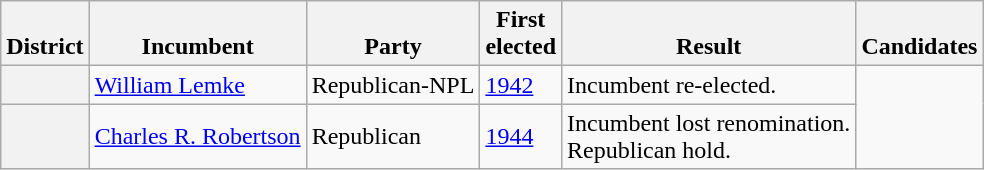<table class=wikitable>
<tr valign=bottom>
<th>District</th>
<th>Incumbent</th>
<th>Party</th>
<th>First<br>elected</th>
<th>Result</th>
<th>Candidates</th>
</tr>
<tr>
<th></th>
<td><a href='#'>William Lemke</a></td>
<td>Republican-NPL</td>
<td><a href='#'>1942</a></td>
<td>Incumbent re-elected.</td>
<td rowspan=2 nowrap></td>
</tr>
<tr>
<th></th>
<td><a href='#'>Charles R. Robertson</a></td>
<td>Republican</td>
<td><a href='#'>1944</a></td>
<td>Incumbent lost renomination.<br>Republican hold.</td>
</tr>
</table>
